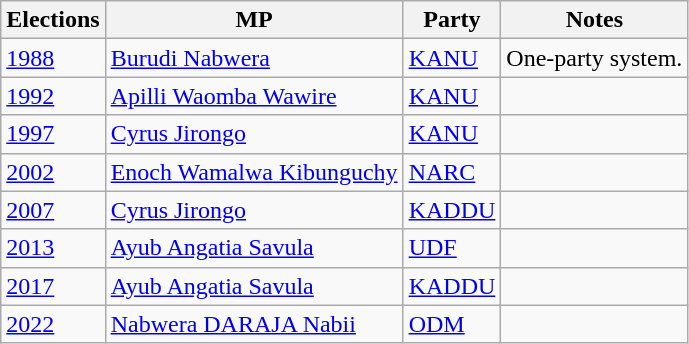<table class="wikitable">
<tr>
<th>Elections</th>
<th>MP </th>
<th>Party</th>
<th>Notes</th>
</tr>
<tr>
<td><a href='#'>1988</a></td>
<td><a href='#'>Burudi Nabwera</a></td>
<td><a href='#'>KANU</a></td>
<td>One-party system.</td>
</tr>
<tr>
<td><a href='#'>1992</a></td>
<td><a href='#'>Apilli Waomba Wawire</a></td>
<td><a href='#'>KANU</a></td>
<td></td>
</tr>
<tr>
<td><a href='#'>1997</a></td>
<td><a href='#'>Cyrus Jirongo</a></td>
<td><a href='#'>KANU</a></td>
<td></td>
</tr>
<tr>
<td><a href='#'>2002</a></td>
<td><a href='#'>Enoch Wamalwa Kibunguchy</a></td>
<td><a href='#'>NARC</a></td>
<td></td>
</tr>
<tr>
<td><a href='#'>2007</a></td>
<td><a href='#'>Cyrus Jirongo</a></td>
<td><a href='#'>KADDU</a></td>
<td></td>
</tr>
<tr>
<td><a href='#'>2013</a></td>
<td><a href='#'>Ayub Angatia Savula</a></td>
<td><a href='#'>UDF</a></td>
<td></td>
</tr>
<tr>
<td><a href='#'>2017</a></td>
<td><a href='#'>Ayub Angatia Savula</a></td>
<td><a href='#'>KADDU</a></td>
<td></td>
</tr>
<tr>
<td><a href='#'>2022</a></td>
<td><a href='#'>Nabwera DARAJA Nabii</a></td>
<td><a href='#'>ODM</a></td>
<td></td>
</tr>
</table>
